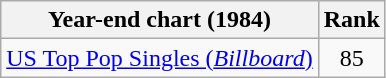<table class="wikitable sortable">
<tr>
<th>Year-end chart (1984)</th>
<th>Rank</th>
</tr>
<tr>
<td><a href='#'>US Top Pop Singles (<em>Billboard</em>)</a></td>
<td align="center">85</td>
</tr>
</table>
